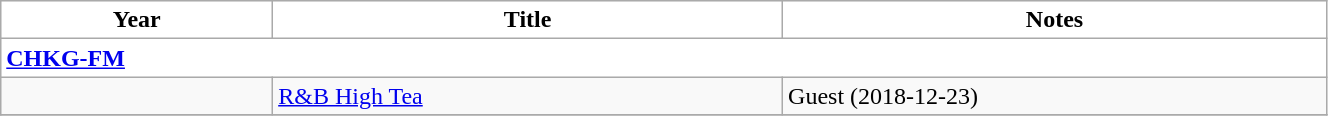<table class="wikitable" width="70%">
<tr style="background:#FFF; color:#000" align=center>
<td style="width:8%"><strong>Year</strong></td>
<td style="width:15%"><strong>Title</strong></td>
<td style="width:16%"><strong>Notes</strong></td>
</tr>
<tr>
<td style="background:#FFF; color:#000" align="left"; colspan="4"><strong><a href='#'>CHKG-FM</a></strong></td>
</tr>
<tr>
<td></td>
<td><a href='#'>R&B High Tea</a></td>
<td>Guest (2018-12-23)</td>
</tr>
<tr>
</tr>
</table>
